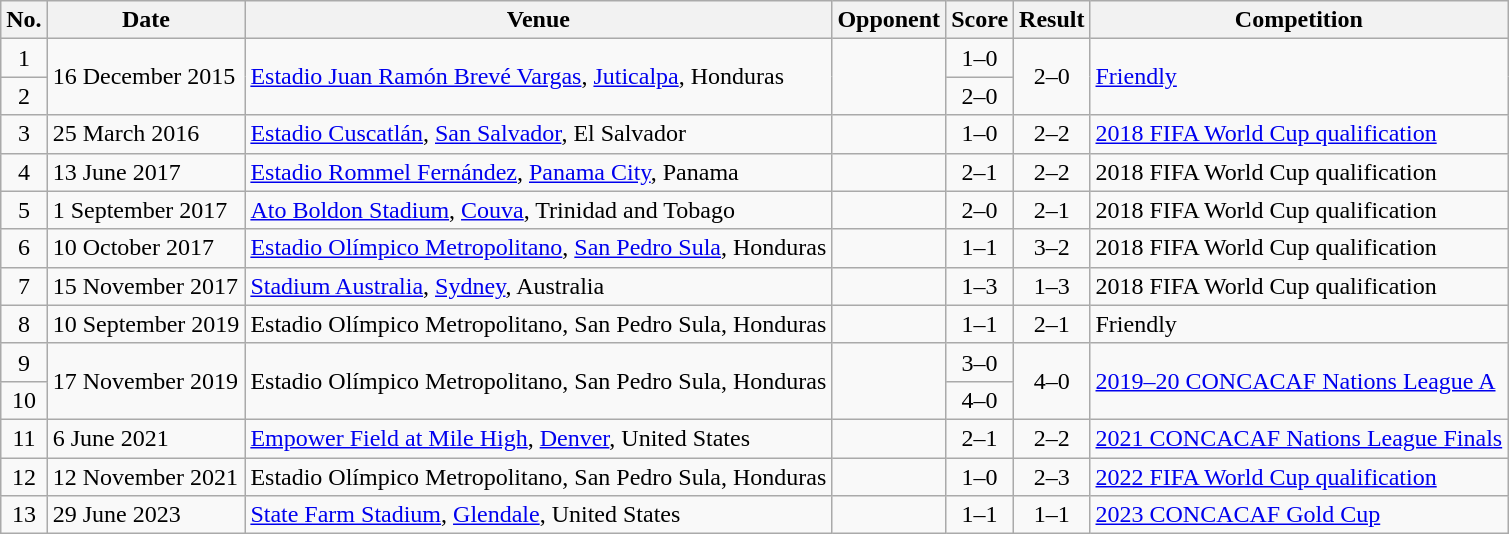<table class="wikitable sortable">
<tr>
<th scope="col">No.</th>
<th scope="col">Date</th>
<th scope="col">Venue</th>
<th scope="col">Opponent</th>
<th scope="col">Score</th>
<th scope="col">Result</th>
<th scope="col">Competition</th>
</tr>
<tr>
<td align="center">1</td>
<td rowspan="2">16 December 2015</td>
<td rowspan="2"><a href='#'>Estadio Juan Ramón Brevé Vargas</a>, <a href='#'>Juticalpa</a>, Honduras</td>
<td rowspan="2"></td>
<td align="center">1–0</td>
<td rowspan="2" align="center">2–0</td>
<td rowspan="2"><a href='#'>Friendly</a></td>
</tr>
<tr>
<td align="center">2</td>
<td align="center">2–0</td>
</tr>
<tr>
<td align="center">3</td>
<td>25 March 2016</td>
<td><a href='#'>Estadio Cuscatlán</a>, <a href='#'>San Salvador</a>, El Salvador</td>
<td></td>
<td align="center">1–0</td>
<td align="center">2–2</td>
<td><a href='#'>2018 FIFA World Cup qualification</a></td>
</tr>
<tr>
<td align="center">4</td>
<td>13 June 2017</td>
<td><a href='#'>Estadio Rommel Fernández</a>, <a href='#'>Panama City</a>, Panama</td>
<td></td>
<td align="center">2–1</td>
<td align="center">2–2</td>
<td>2018 FIFA World Cup qualification</td>
</tr>
<tr>
<td align="center">5</td>
<td>1 September 2017</td>
<td><a href='#'>Ato Boldon Stadium</a>, <a href='#'>Couva</a>, Trinidad and Tobago</td>
<td></td>
<td align="center">2–0</td>
<td align="center">2–1</td>
<td>2018 FIFA World Cup qualification</td>
</tr>
<tr>
<td align="center">6</td>
<td>10 October 2017</td>
<td><a href='#'>Estadio Olímpico Metropolitano</a>, <a href='#'>San Pedro Sula</a>, Honduras</td>
<td></td>
<td align="center">1–1</td>
<td align="center">3–2</td>
<td>2018 FIFA World Cup qualification</td>
</tr>
<tr>
<td align="center">7</td>
<td>15 November 2017</td>
<td><a href='#'>Stadium Australia</a>, <a href='#'>Sydney</a>, Australia</td>
<td></td>
<td align="center">1–3</td>
<td align="center">1–3</td>
<td>2018 FIFA World Cup qualification</td>
</tr>
<tr>
<td align="center">8</td>
<td>10 September 2019</td>
<td>Estadio Olímpico Metropolitano, San Pedro Sula, Honduras</td>
<td></td>
<td align="center">1–1</td>
<td align="center">2–1</td>
<td>Friendly</td>
</tr>
<tr>
<td align="center">9</td>
<td rowspan="2">17 November 2019</td>
<td rowspan="2">Estadio Olímpico Metropolitano, San Pedro Sula, Honduras</td>
<td rowspan="2"></td>
<td align="center">3–0</td>
<td rowspan="2" align="center">4–0</td>
<td rowspan="2"><a href='#'>2019–20 CONCACAF Nations League A</a></td>
</tr>
<tr>
<td align="center">10</td>
<td align="center">4–0</td>
</tr>
<tr>
<td align="center">11</td>
<td>6 June 2021</td>
<td><a href='#'>Empower Field at Mile High</a>, <a href='#'>Denver</a>, United States</td>
<td></td>
<td align="center">2–1</td>
<td align="center">2–2</td>
<td><a href='#'>2021 CONCACAF Nations League Finals</a></td>
</tr>
<tr>
<td align="center">12</td>
<td>12 November 2021</td>
<td>Estadio Olímpico Metropolitano, San Pedro Sula, Honduras</td>
<td></td>
<td align="center">1–0</td>
<td align="center">2–3</td>
<td><a href='#'>2022 FIFA World Cup qualification</a></td>
</tr>
<tr>
<td align="center">13</td>
<td>29 June 2023</td>
<td><a href='#'>State Farm Stadium</a>, <a href='#'>Glendale</a>, United States</td>
<td></td>
<td align="center">1–1</td>
<td align="center">1–1</td>
<td><a href='#'>2023 CONCACAF Gold Cup</a></td>
</tr>
</table>
